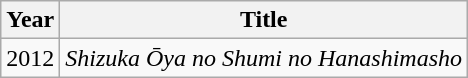<table class="wikitable">
<tr>
<th>Year</th>
<th>Title</th>
</tr>
<tr>
<td>2012</td>
<td><em>Shizuka Ōya no Shumi no Hanashimasho</em></td>
</tr>
</table>
